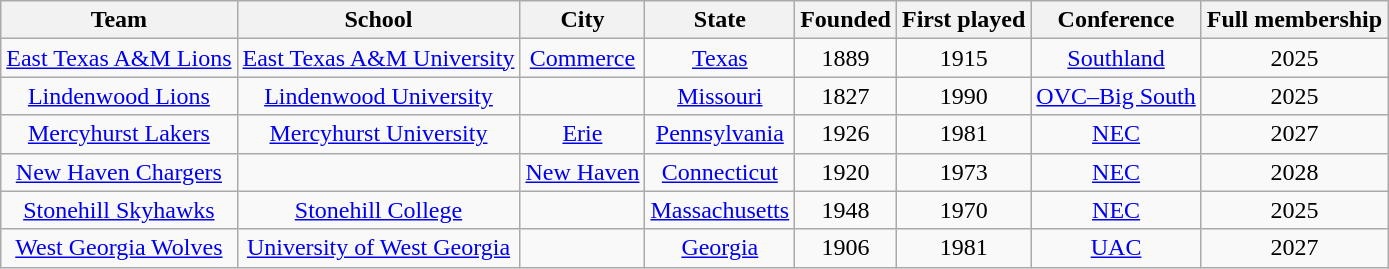<table class="wikitable sortable" style="text-align:center;">
<tr>
<th>Team</th>
<th>School</th>
<th>City</th>
<th>State</th>
<th>Founded</th>
<th>First played</th>
<th>Conference</th>
<th>Full membership</th>
</tr>
<tr>
<td><a href='#'>East Texas A&M Lions</a></td>
<td><a href='#'>East Texas A&M University</a></td>
<td><a href='#'>Commerce</a></td>
<td><a href='#'>Texas</a></td>
<td>1889</td>
<td>1915</td>
<td><a href='#'>Southland</a></td>
<td>2025</td>
</tr>
<tr>
<td><a href='#'>Lindenwood Lions</a></td>
<td><a href='#'>Lindenwood University</a></td>
<td></td>
<td><a href='#'>Missouri</a></td>
<td>1827</td>
<td>1990</td>
<td><a href='#'>OVC–Big South</a></td>
<td>2025</td>
</tr>
<tr>
<td><a href='#'>Mercyhurst Lakers</a></td>
<td><a href='#'>Mercyhurst University</a></td>
<td><a href='#'>Erie</a></td>
<td><a href='#'>Pennsylvania</a></td>
<td>1926</td>
<td>1981</td>
<td><a href='#'>NEC</a></td>
<td>2027</td>
</tr>
<tr>
<td><a href='#'>New Haven Chargers</a></td>
<td></td>
<td><a href='#'>New Haven</a></td>
<td><a href='#'>Connecticut</a></td>
<td>1920</td>
<td>1973</td>
<td><a href='#'>NEC</a></td>
<td>2028</td>
</tr>
<tr>
<td><a href='#'>Stonehill Skyhawks</a></td>
<td><a href='#'>Stonehill College</a></td>
<td></td>
<td><a href='#'>Massachusetts</a></td>
<td>1948</td>
<td>1970</td>
<td><a href='#'>NEC</a></td>
<td>2025</td>
</tr>
<tr>
<td><a href='#'>West Georgia Wolves</a></td>
<td><a href='#'>University of West Georgia</a></td>
<td></td>
<td><a href='#'>Georgia</a></td>
<td>1906</td>
<td>1981</td>
<td><a href='#'>UAC</a></td>
<td>2027</td>
</tr>
</table>
